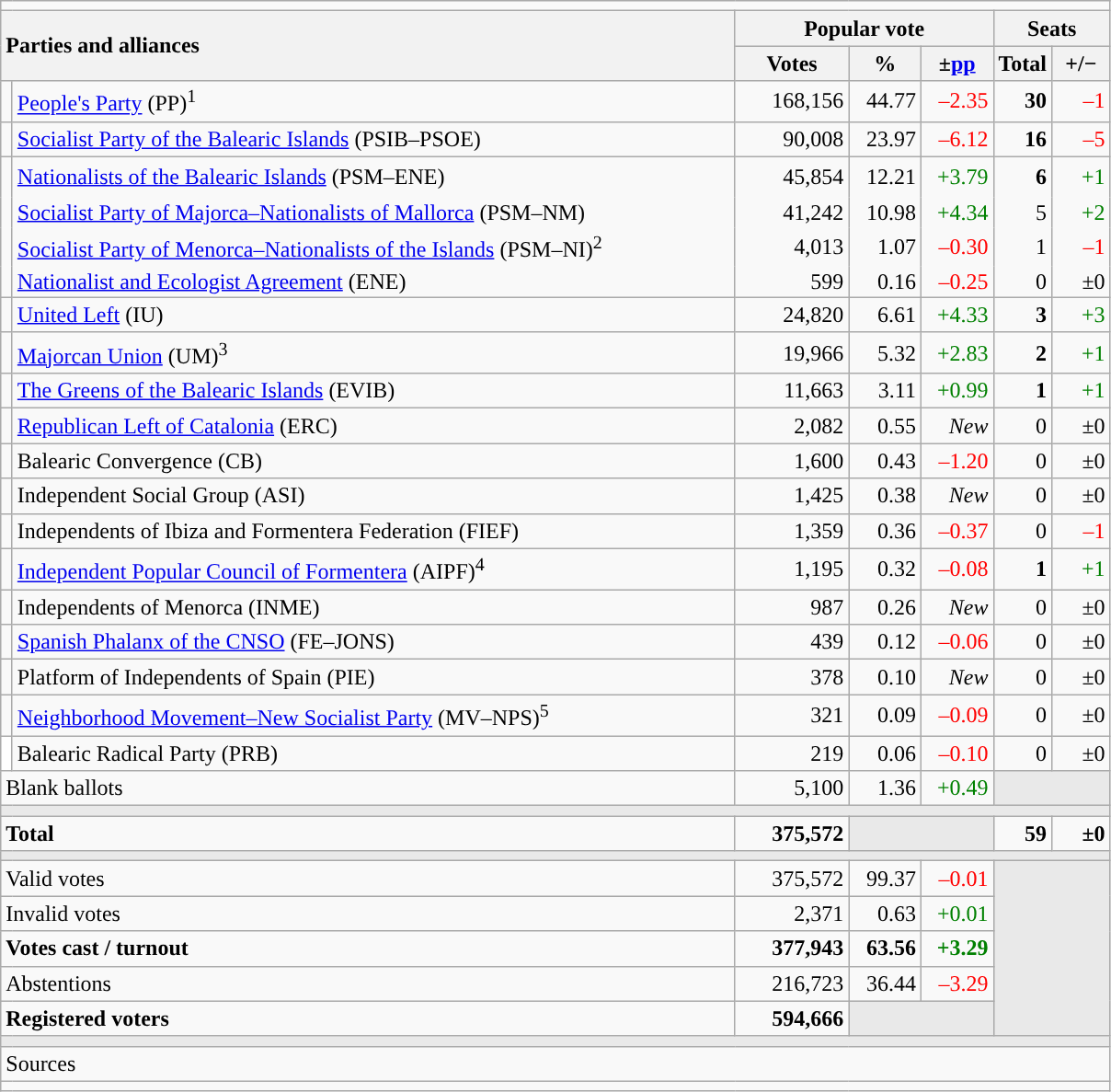<table class="wikitable" style="text-align:right;">
<tr>
<td colspan="7"></td>
</tr>
<tr>
<th style="text-align:left;" rowspan="2" colspan="2" width="525">Parties and alliances</th>
<th colspan="3">Popular vote</th>
<th colspan="2">Seats</th>
</tr>
<tr>
<th width="75">Votes</th>
<th width="45">%</th>
<th width="45">±<a href='#'>pp</a></th>
<th width="35">Total</th>
<th width="35">+/−</th>
</tr>
<tr>
<td width="1" style="color:inherit;background:"></td>
<td align="left"><a href='#'>People's Party</a> (PP)<sup>1</sup></td>
<td>168,156</td>
<td>44.77</td>
<td style="color:red;">–2.35</td>
<td><strong>30</strong></td>
<td style="color:red;">–1</td>
</tr>
<tr>
<td style="color:inherit;background:"></td>
<td align="left"><a href='#'>Socialist Party of the Balearic Islands</a> (PSIB–PSOE)</td>
<td>90,008</td>
<td>23.97</td>
<td style="color:red;">–6.12</td>
<td><strong>16</strong></td>
<td style="color:red;">–5</td>
</tr>
<tr style="line-height:22px;">
<td rowspan="4" style="color:inherit;background:"></td>
<td align="left"><a href='#'>Nationalists of the Balearic Islands</a> (PSM–ENE)</td>
<td>45,854</td>
<td>12.21</td>
<td style="color:green;">+3.79</td>
<td><strong>6</strong></td>
<td style="color:green;">+1</td>
</tr>
<tr style="border-bottom-style:hidden; border-top-style:hidden; line-height:16px;">
<td align="left"><span><a href='#'>Socialist Party of Majorca–Nationalists of Mallorca</a> (PSM–NM)</span></td>
<td>41,242</td>
<td>10.98</td>
<td style="color:green;">+4.34</td>
<td>5</td>
<td style="color:green;">+2</td>
</tr>
<tr style="border-bottom-style:hidden; line-height:16px;">
<td align="left"><span><a href='#'>Socialist Party of Menorca–Nationalists of the Islands</a> (PSM–NI)<sup>2</sup></span></td>
<td>4,013</td>
<td>1.07</td>
<td style="color:red;">–0.30</td>
<td>1</td>
<td style="color:red;">–1</td>
</tr>
<tr style="line-height:16px;">
<td align="left"><span><a href='#'>Nationalist and Ecologist Agreement</a> (ENE)</span></td>
<td>599</td>
<td>0.16</td>
<td style="color:red;">–0.25</td>
<td>0</td>
<td>±0</td>
</tr>
<tr>
<td style="color:inherit;background:"></td>
<td align="left"><a href='#'>United Left</a> (IU)</td>
<td>24,820</td>
<td>6.61</td>
<td style="color:green;">+4.33</td>
<td><strong>3</strong></td>
<td style="color:green;">+3</td>
</tr>
<tr>
<td style="color:inherit;background:"></td>
<td align="left"><a href='#'>Majorcan Union</a> (UM)<sup>3</sup></td>
<td>19,966</td>
<td>5.32</td>
<td style="color:green;">+2.83</td>
<td><strong>2</strong></td>
<td style="color:green;">+1</td>
</tr>
<tr>
<td style="color:inherit;background:"></td>
<td align="left"><a href='#'>The Greens of the Balearic Islands</a> (EVIB)</td>
<td>11,663</td>
<td>3.11</td>
<td style="color:green;">+0.99</td>
<td><strong>1</strong></td>
<td style="color:green;">+1</td>
</tr>
<tr>
<td style="color:inherit;background:"></td>
<td align="left"><a href='#'>Republican Left of Catalonia</a> (ERC)</td>
<td>2,082</td>
<td>0.55</td>
<td><em>New</em></td>
<td>0</td>
<td>±0</td>
</tr>
<tr>
<td style="color:inherit;background:"></td>
<td align="left">Balearic Convergence (CB)</td>
<td>1,600</td>
<td>0.43</td>
<td style="color:red;">–1.20</td>
<td>0</td>
<td>±0</td>
</tr>
<tr>
<td style="color:inherit;background:"></td>
<td align="left">Independent Social Group (ASI)</td>
<td>1,425</td>
<td>0.38</td>
<td><em>New</em></td>
<td>0</td>
<td>±0</td>
</tr>
<tr>
<td style="color:inherit;background:"></td>
<td align="left">Independents of Ibiza and Formentera Federation (FIEF)</td>
<td>1,359</td>
<td>0.36</td>
<td style="color:red;">–0.37</td>
<td>0</td>
<td style="color:red;">–1</td>
</tr>
<tr>
<td style="color:inherit;background:"></td>
<td align="left"><a href='#'>Independent Popular Council of Formentera</a> (AIPF)<sup>4</sup></td>
<td>1,195</td>
<td>0.32</td>
<td style="color:red;">–0.08</td>
<td><strong>1</strong></td>
<td style="color:green;">+1</td>
</tr>
<tr>
<td style="color:inherit;background:"></td>
<td align="left">Independents of Menorca (INME)</td>
<td>987</td>
<td>0.26</td>
<td><em>New</em></td>
<td>0</td>
<td>±0</td>
</tr>
<tr>
<td style="color:inherit;background:"></td>
<td align="left"><a href='#'>Spanish Phalanx of the CNSO</a> (FE–JONS)</td>
<td>439</td>
<td>0.12</td>
<td style="color:red;">–0.06</td>
<td>0</td>
<td>±0</td>
</tr>
<tr>
<td style="color:inherit;background:"></td>
<td align="left">Platform of Independents of Spain (PIE)</td>
<td>378</td>
<td>0.10</td>
<td><em>New</em></td>
<td>0</td>
<td>±0</td>
</tr>
<tr>
<td style="color:inherit;background:"></td>
<td align="left"><a href='#'>Neighborhood Movement–New Socialist Party</a> (MV–NPS)<sup>5</sup></td>
<td>321</td>
<td>0.09</td>
<td style="color:red;">–0.09</td>
<td>0</td>
<td>±0</td>
</tr>
<tr>
<td bgcolor="white"></td>
<td align="left">Balearic Radical Party (PRB)</td>
<td>219</td>
<td>0.06</td>
<td style="color:red;">–0.10</td>
<td>0</td>
<td>±0</td>
</tr>
<tr>
<td align="left" colspan="2">Blank ballots</td>
<td>5,100</td>
<td>1.36</td>
<td style="color:green;">+0.49</td>
<td bgcolor="#E9E9E9" colspan="2"></td>
</tr>
<tr>
<td colspan="7" bgcolor="#E9E9E9"></td>
</tr>
<tr style="font-weight:bold;">
<td align="left" colspan="2">Total</td>
<td>375,572</td>
<td bgcolor="#E9E9E9" colspan="2"></td>
<td>59</td>
<td>±0</td>
</tr>
<tr>
<td colspan="7" bgcolor="#E9E9E9"></td>
</tr>
<tr>
<td align="left" colspan="2">Valid votes</td>
<td>375,572</td>
<td>99.37</td>
<td style="color:red;">–0.01</td>
<td bgcolor="#E9E9E9" colspan="2" rowspan="5"></td>
</tr>
<tr>
<td align="left" colspan="2">Invalid votes</td>
<td>2,371</td>
<td>0.63</td>
<td style="color:green;">+0.01</td>
</tr>
<tr style="font-weight:bold;">
<td align="left" colspan="2">Votes cast / turnout</td>
<td>377,943</td>
<td>63.56</td>
<td style="color:green;">+3.29</td>
</tr>
<tr>
<td align="left" colspan="2">Abstentions</td>
<td>216,723</td>
<td>36.44</td>
<td style="color:red;">–3.29</td>
</tr>
<tr style="font-weight:bold;">
<td align="left" colspan="2">Registered voters</td>
<td>594,666</td>
<td bgcolor="#E9E9E9" colspan="2"></td>
</tr>
<tr>
<td colspan="7" bgcolor="#E9E9E9"></td>
</tr>
<tr>
<td align="left" colspan="7">Sources</td>
</tr>
<tr>
<td colspan="7" style="text-align:left; max-width:790px;"></td>
</tr>
</table>
